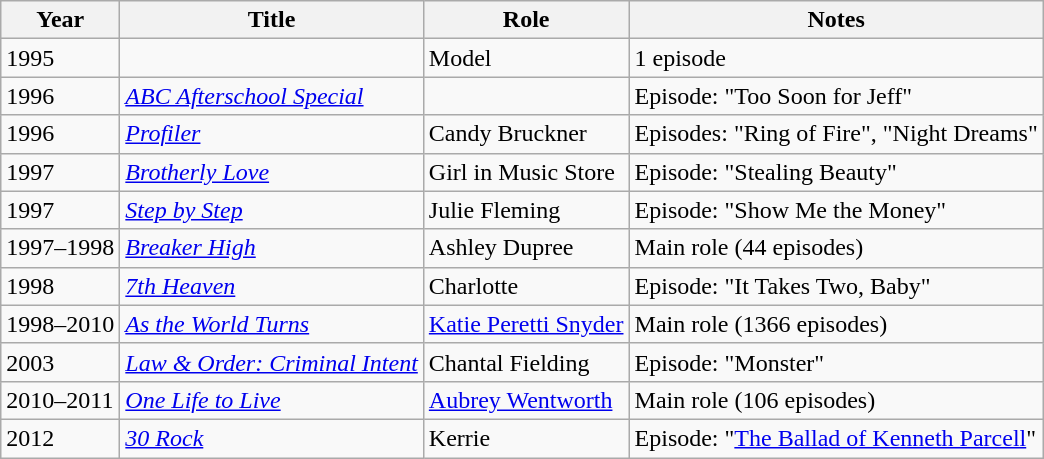<table class="wikitable sortable">
<tr>
<th>Year</th>
<th>Title</th>
<th>Role</th>
<th class="unsortable">Notes</th>
</tr>
<tr>
<td>1995</td>
<td><em></em></td>
<td>Model</td>
<td>1 episode</td>
</tr>
<tr>
<td>1996</td>
<td><em><a href='#'>ABC Afterschool Special</a></em></td>
<td></td>
<td>Episode: "Too Soon for Jeff"</td>
</tr>
<tr>
<td>1996</td>
<td><em><a href='#'>Profiler</a></em></td>
<td>Candy Bruckner</td>
<td>Episodes: "Ring of Fire", "Night Dreams"</td>
</tr>
<tr>
<td>1997</td>
<td><em><a href='#'>Brotherly Love</a></em></td>
<td>Girl in Music Store</td>
<td>Episode: "Stealing Beauty"</td>
</tr>
<tr>
<td>1997</td>
<td><em><a href='#'>Step by Step</a></em></td>
<td>Julie Fleming</td>
<td>Episode: "Show Me the Money"</td>
</tr>
<tr>
<td>1997–1998</td>
<td><em><a href='#'>Breaker High</a></em></td>
<td>Ashley Dupree</td>
<td>Main role (44 episodes)</td>
</tr>
<tr>
<td>1998</td>
<td><em><a href='#'>7th Heaven</a></em></td>
<td>Charlotte</td>
<td>Episode: "It Takes Two, Baby"</td>
</tr>
<tr>
<td>1998–2010</td>
<td><em><a href='#'>As the World Turns</a></em></td>
<td><a href='#'>Katie Peretti Snyder</a></td>
<td>Main role (1366 episodes)</td>
</tr>
<tr>
<td>2003</td>
<td><em><a href='#'>Law & Order: Criminal Intent</a></em></td>
<td>Chantal Fielding</td>
<td>Episode: "Monster"</td>
</tr>
<tr>
<td>2010–2011</td>
<td><em><a href='#'>One Life to Live</a></em></td>
<td><a href='#'>Aubrey Wentworth</a></td>
<td>Main role (106 episodes)</td>
</tr>
<tr>
<td>2012</td>
<td><em><a href='#'>30 Rock</a></em></td>
<td>Kerrie</td>
<td>Episode: "<a href='#'>The Ballad of Kenneth Parcell</a>"</td>
</tr>
</table>
